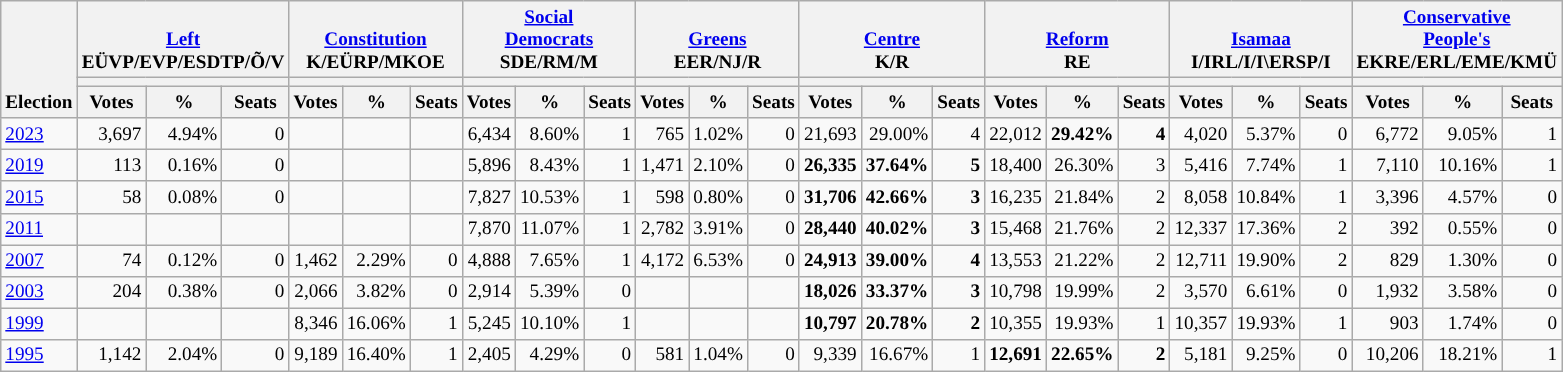<table class="wikitable" border="1" style="font-size:80%; text-align:right;">
<tr>
<th style="text-align:left;" valign=bottom rowspan=3>Election</th>
<th valign=bottom colspan=3><a href='#'>Left</a><br>EÜVP/EVP/ESDTP/Õ/V</th>
<th valign=bottom colspan=3><a href='#'>Constitution</a><br>K/EÜRP/MKOE</th>
<th valign=bottom colspan=3><a href='#'>Social<br>Democrats</a><br>SDE/RM/M</th>
<th valign=bottom colspan=3><a href='#'>Greens</a><br>EER/NJ/R</th>
<th valign=bottom colspan=3><a href='#'>Centre</a><br>K/R</th>
<th valign=bottom colspan=3><a href='#'>Reform</a><br>RE</th>
<th valign=bottom colspan=3><a href='#'>Isamaa</a><br>I/IRL/I/I\ERSP/I</th>
<th valign=bottom colspan=3><a href='#'>Conservative<br>People's</a><br>EKRE/ERL/EME/KMÜ</th>
</tr>
<tr>
<th colspan=3 style="background:"></th>
<th colspan=3 style="background:"></th>
<th colspan=3 style="background:"></th>
<th colspan=3 style="background:"></th>
<th colspan=3 style="background:"></th>
<th colspan=3 style="background:"></th>
<th colspan=3 style="background:"></th>
<th colspan=3 style="background:"></th>
</tr>
<tr>
<th>Votes</th>
<th>%</th>
<th>Seats</th>
<th>Votes</th>
<th>%</th>
<th>Seats</th>
<th>Votes</th>
<th>%</th>
<th>Seats</th>
<th>Votes</th>
<th>%</th>
<th>Seats</th>
<th>Votes</th>
<th>%</th>
<th>Seats</th>
<th>Votes</th>
<th>%</th>
<th>Seats</th>
<th>Votes</th>
<th>%</th>
<th>Seats</th>
<th>Votes</th>
<th>%</th>
<th>Seats</th>
</tr>
<tr>
<td align=left><a href='#'>2023</a></td>
<td>3,697</td>
<td>4.94%</td>
<td>0</td>
<td></td>
<td></td>
<td></td>
<td>6,434</td>
<td>8.60%</td>
<td>1</td>
<td>765</td>
<td>1.02%</td>
<td>0</td>
<td>21,693</td>
<td>29.00%</td>
<td>4</td>
<td>22,012</td>
<td><strong>29.42%</strong></td>
<td><strong>4</strong></td>
<td>4,020</td>
<td>5.37%</td>
<td>0</td>
<td>6,772</td>
<td>9.05%</td>
<td>1</td>
</tr>
<tr>
<td align=left><a href='#'>2019</a></td>
<td>113</td>
<td>0.16%</td>
<td>0</td>
<td></td>
<td></td>
<td></td>
<td>5,896</td>
<td>8.43%</td>
<td>1</td>
<td>1,471</td>
<td>2.10%</td>
<td>0</td>
<td><strong>26,335</strong></td>
<td><strong>37.64%</strong></td>
<td><strong>5</strong></td>
<td>18,400</td>
<td>26.30%</td>
<td>3</td>
<td>5,416</td>
<td>7.74%</td>
<td>1</td>
<td>7,110</td>
<td>10.16%</td>
<td>1</td>
</tr>
<tr>
<td align=left><a href='#'>2015</a></td>
<td>58</td>
<td>0.08%</td>
<td>0</td>
<td></td>
<td></td>
<td></td>
<td>7,827</td>
<td>10.53%</td>
<td>1</td>
<td>598</td>
<td>0.80%</td>
<td>0</td>
<td><strong>31,706</strong></td>
<td><strong>42.66%</strong></td>
<td><strong>3</strong></td>
<td>16,235</td>
<td>21.84%</td>
<td>2</td>
<td>8,058</td>
<td>10.84%</td>
<td>1</td>
<td>3,396</td>
<td>4.57%</td>
<td>0</td>
</tr>
<tr>
<td align=left><a href='#'>2011</a></td>
<td></td>
<td></td>
<td></td>
<td></td>
<td></td>
<td></td>
<td>7,870</td>
<td>11.07%</td>
<td>1</td>
<td>2,782</td>
<td>3.91%</td>
<td>0</td>
<td><strong>28,440</strong></td>
<td><strong>40.02%</strong></td>
<td><strong>3</strong></td>
<td>15,468</td>
<td>21.76%</td>
<td>2</td>
<td>12,337</td>
<td>17.36%</td>
<td>2</td>
<td>392</td>
<td>0.55%</td>
<td>0</td>
</tr>
<tr>
<td align=left><a href='#'>2007</a></td>
<td>74</td>
<td>0.12%</td>
<td>0</td>
<td>1,462</td>
<td>2.29%</td>
<td>0</td>
<td>4,888</td>
<td>7.65%</td>
<td>1</td>
<td>4,172</td>
<td>6.53%</td>
<td>0</td>
<td><strong>24,913</strong></td>
<td><strong>39.00%</strong></td>
<td><strong>4</strong></td>
<td>13,553</td>
<td>21.22%</td>
<td>2</td>
<td>12,711</td>
<td>19.90%</td>
<td>2</td>
<td>829</td>
<td>1.30%</td>
<td>0</td>
</tr>
<tr>
<td align=left><a href='#'>2003</a></td>
<td>204</td>
<td>0.38%</td>
<td>0</td>
<td>2,066</td>
<td>3.82%</td>
<td>0</td>
<td>2,914</td>
<td>5.39%</td>
<td>0</td>
<td></td>
<td></td>
<td></td>
<td><strong>18,026</strong></td>
<td><strong>33.37%</strong></td>
<td><strong>3</strong></td>
<td>10,798</td>
<td>19.99%</td>
<td>2</td>
<td>3,570</td>
<td>6.61%</td>
<td>0</td>
<td>1,932</td>
<td>3.58%</td>
<td>0</td>
</tr>
<tr>
<td align=left><a href='#'>1999</a></td>
<td></td>
<td></td>
<td></td>
<td>8,346</td>
<td>16.06%</td>
<td>1</td>
<td>5,245</td>
<td>10.10%</td>
<td>1</td>
<td></td>
<td></td>
<td></td>
<td><strong>10,797</strong></td>
<td><strong>20.78%</strong></td>
<td><strong>2</strong></td>
<td>10,355</td>
<td>19.93%</td>
<td>1</td>
<td>10,357</td>
<td>19.93%</td>
<td>1</td>
<td>903</td>
<td>1.74%</td>
<td>0</td>
</tr>
<tr>
<td align=left><a href='#'>1995</a></td>
<td>1,142</td>
<td>2.04%</td>
<td>0</td>
<td>9,189</td>
<td>16.40%</td>
<td>1</td>
<td>2,405</td>
<td>4.29%</td>
<td>0</td>
<td>581</td>
<td>1.04%</td>
<td>0</td>
<td>9,339</td>
<td>16.67%</td>
<td>1</td>
<td><strong>12,691</strong></td>
<td><strong>22.65%</strong></td>
<td><strong>2</strong></td>
<td>5,181</td>
<td>9.25%</td>
<td>0</td>
<td>10,206</td>
<td>18.21%</td>
<td>1</td>
</tr>
</table>
